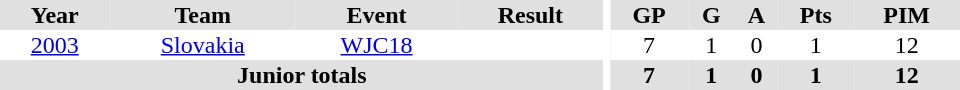<table border="0" cellpadding="1" cellspacing="0" ID="Table3" style="text-align:center; width:40em">
<tr ALIGN="center" bgcolor="#e0e0e0">
<th>Year</th>
<th>Team</th>
<th>Event</th>
<th>Result</th>
<th rowspan="99" bgcolor="#ffffff"></th>
<th>GP</th>
<th>G</th>
<th>A</th>
<th>Pts</th>
<th>PIM</th>
</tr>
<tr>
<td><a href='#'>2003</a></td>
<td><a href='#'>Slovakia</a></td>
<td><a href='#'>WJC18</a></td>
<td></td>
<td>7</td>
<td>1</td>
<td>0</td>
<td>1</td>
<td>12</td>
</tr>
<tr bgcolor="#e0e0e0">
<th colspan="4">Junior totals</th>
<th>7</th>
<th>1</th>
<th>0</th>
<th>1</th>
<th>12</th>
</tr>
</table>
